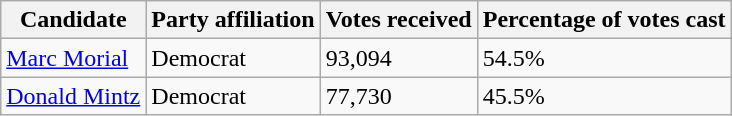<table class="wikitable">
<tr>
<th>Candidate</th>
<th>Party affiliation</th>
<th>Votes received</th>
<th>Percentage of votes cast</th>
</tr>
<tr>
<td><a href='#'>Marc Morial</a></td>
<td>Democrat</td>
<td>93,094</td>
<td>54.5%</td>
</tr>
<tr>
<td><a href='#'>Donald Mintz</a></td>
<td>Democrat</td>
<td>77,730</td>
<td>45.5%</td>
</tr>
</table>
